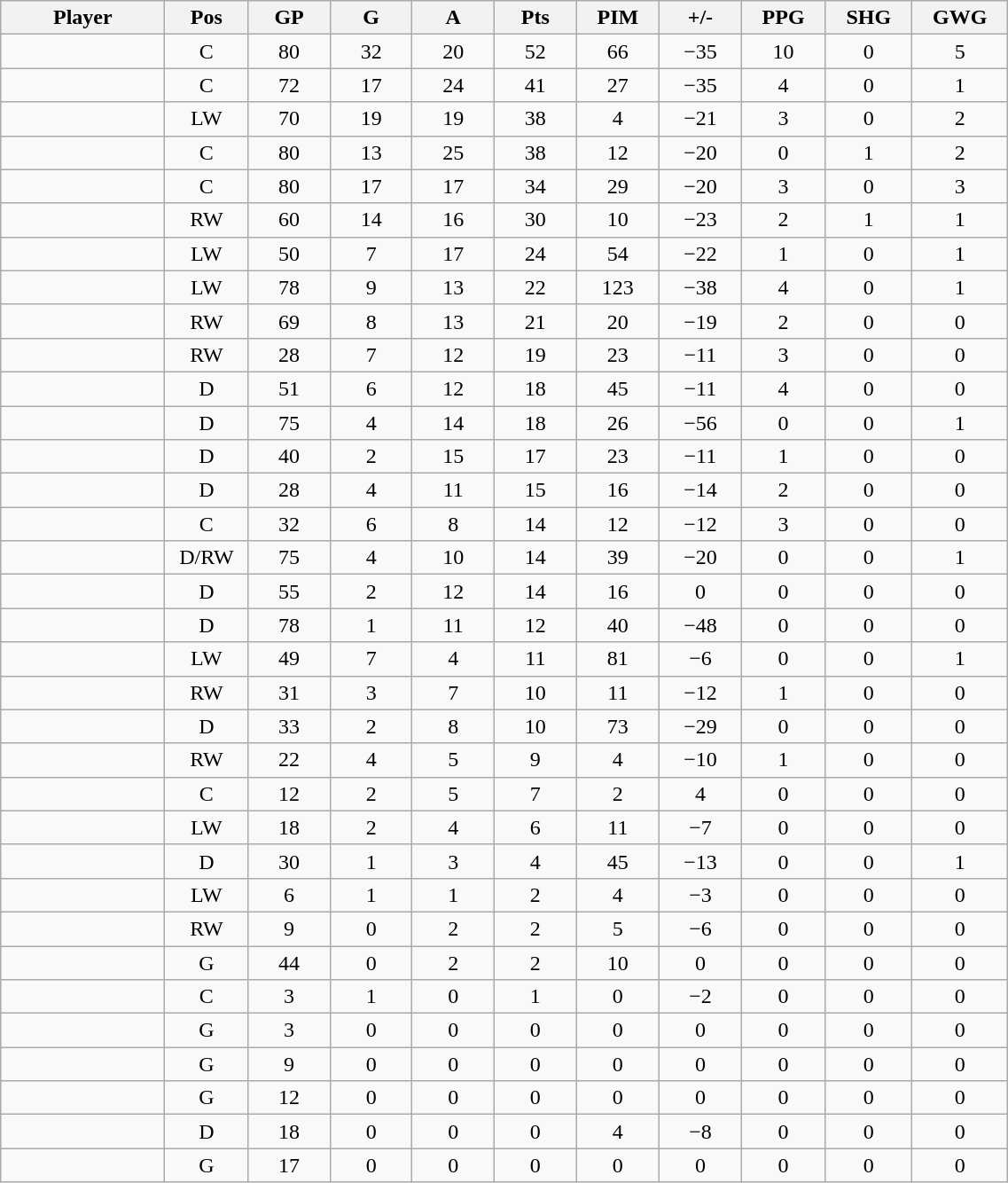<table class="wikitable sortable" width="60%">
<tr ALIGN="center">
<th bgcolor="#DDDDFF" width="10%">Player</th>
<th bgcolor="#DDDDFF" width="3%" title="Position">Pos</th>
<th bgcolor="#DDDDFF" width="5%" title="Games played">GP</th>
<th bgcolor="#DDDDFF" width="5%" title="Goals">G</th>
<th bgcolor="#DDDDFF" width="5%" title="Assists">A</th>
<th bgcolor="#DDDDFF" width="5%" title="Points">Pts</th>
<th bgcolor="#DDDDFF" width="5%" title="Penalties in Minutes">PIM</th>
<th bgcolor="#DDDDFF" width="5%" title="Plus/minus">+/-</th>
<th bgcolor="#DDDDFF" width="5%" title="Power play goals">PPG</th>
<th bgcolor="#DDDDFF" width="5%" title="Short-handed goals">SHG</th>
<th bgcolor="#DDDDFF" width="5%" title="Game-winning goals">GWG</th>
</tr>
<tr align="center">
<td align="right"></td>
<td>C</td>
<td>80</td>
<td>32</td>
<td>20</td>
<td>52</td>
<td>66</td>
<td>−35</td>
<td>10</td>
<td>0</td>
<td>5</td>
</tr>
<tr align="center">
<td align="right"></td>
<td>C</td>
<td>72</td>
<td>17</td>
<td>24</td>
<td>41</td>
<td>27</td>
<td>−35</td>
<td>4</td>
<td>0</td>
<td>1</td>
</tr>
<tr align="center">
<td align="right"></td>
<td>LW</td>
<td>70</td>
<td>19</td>
<td>19</td>
<td>38</td>
<td>4</td>
<td>−21</td>
<td>3</td>
<td>0</td>
<td>2</td>
</tr>
<tr align="center">
<td align="right"></td>
<td>C</td>
<td>80</td>
<td>13</td>
<td>25</td>
<td>38</td>
<td>12</td>
<td>−20</td>
<td>0</td>
<td>1</td>
<td>2</td>
</tr>
<tr align="center">
<td align="right"></td>
<td>C</td>
<td>80</td>
<td>17</td>
<td>17</td>
<td>34</td>
<td>29</td>
<td>−20</td>
<td>3</td>
<td>0</td>
<td>3</td>
</tr>
<tr align="center">
<td align="right"></td>
<td>RW</td>
<td>60</td>
<td>14</td>
<td>16</td>
<td>30</td>
<td>10</td>
<td>−23</td>
<td>2</td>
<td>1</td>
<td>1</td>
</tr>
<tr align="center">
<td align="right"></td>
<td>LW</td>
<td>50</td>
<td>7</td>
<td>17</td>
<td>24</td>
<td>54</td>
<td>−22</td>
<td>1</td>
<td>0</td>
<td>1</td>
</tr>
<tr align="center">
<td align="right"></td>
<td>LW</td>
<td>78</td>
<td>9</td>
<td>13</td>
<td>22</td>
<td>123</td>
<td>−38</td>
<td>4</td>
<td>0</td>
<td>1</td>
</tr>
<tr align="center">
<td align="right"></td>
<td>RW</td>
<td>69</td>
<td>8</td>
<td>13</td>
<td>21</td>
<td>20</td>
<td>−19</td>
<td>2</td>
<td>0</td>
<td>0</td>
</tr>
<tr align="center">
<td align="right"></td>
<td>RW</td>
<td>28</td>
<td>7</td>
<td>12</td>
<td>19</td>
<td>23</td>
<td>−11</td>
<td>3</td>
<td>0</td>
<td>0</td>
</tr>
<tr align="center">
<td align="right"></td>
<td>D</td>
<td>51</td>
<td>6</td>
<td>12</td>
<td>18</td>
<td>45</td>
<td>−11</td>
<td>4</td>
<td>0</td>
<td>0</td>
</tr>
<tr align="center">
<td align="right"></td>
<td>D</td>
<td>75</td>
<td>4</td>
<td>14</td>
<td>18</td>
<td>26</td>
<td>−56</td>
<td>0</td>
<td>0</td>
<td>1</td>
</tr>
<tr align="center">
<td align="right"></td>
<td>D</td>
<td>40</td>
<td>2</td>
<td>15</td>
<td>17</td>
<td>23</td>
<td>−11</td>
<td>1</td>
<td>0</td>
<td>0</td>
</tr>
<tr align="center">
<td align="right"></td>
<td>D</td>
<td>28</td>
<td>4</td>
<td>11</td>
<td>15</td>
<td>16</td>
<td>−14</td>
<td>2</td>
<td>0</td>
<td>0</td>
</tr>
<tr align="center">
<td align="right"></td>
<td>C</td>
<td>32</td>
<td>6</td>
<td>8</td>
<td>14</td>
<td>12</td>
<td>−12</td>
<td>3</td>
<td>0</td>
<td>0</td>
</tr>
<tr align="center">
<td align="right"></td>
<td>D/RW</td>
<td>75</td>
<td>4</td>
<td>10</td>
<td>14</td>
<td>39</td>
<td>−20</td>
<td>0</td>
<td>0</td>
<td>1</td>
</tr>
<tr align="center">
<td align="right"></td>
<td>D</td>
<td>55</td>
<td>2</td>
<td>12</td>
<td>14</td>
<td>16</td>
<td>0</td>
<td>0</td>
<td>0</td>
<td>0</td>
</tr>
<tr align="center">
<td align="right"></td>
<td>D</td>
<td>78</td>
<td>1</td>
<td>11</td>
<td>12</td>
<td>40</td>
<td>−48</td>
<td>0</td>
<td>0</td>
<td>0</td>
</tr>
<tr align="center">
<td align="right"></td>
<td>LW</td>
<td>49</td>
<td>7</td>
<td>4</td>
<td>11</td>
<td>81</td>
<td>−6</td>
<td>0</td>
<td>0</td>
<td>1</td>
</tr>
<tr align="center">
<td align="right"></td>
<td>RW</td>
<td>31</td>
<td>3</td>
<td>7</td>
<td>10</td>
<td>11</td>
<td>−12</td>
<td>1</td>
<td>0</td>
<td>0</td>
</tr>
<tr align="center">
<td align="right"></td>
<td>D</td>
<td>33</td>
<td>2</td>
<td>8</td>
<td>10</td>
<td>73</td>
<td>−29</td>
<td>0</td>
<td>0</td>
<td>0</td>
</tr>
<tr align="center">
<td align="right"></td>
<td>RW</td>
<td>22</td>
<td>4</td>
<td>5</td>
<td>9</td>
<td>4</td>
<td>−10</td>
<td>1</td>
<td>0</td>
<td>0</td>
</tr>
<tr align="center">
<td align="right"></td>
<td>C</td>
<td>12</td>
<td>2</td>
<td>5</td>
<td>7</td>
<td>2</td>
<td>4</td>
<td>0</td>
<td>0</td>
<td>0</td>
</tr>
<tr align="center">
<td align="right"></td>
<td>LW</td>
<td>18</td>
<td>2</td>
<td>4</td>
<td>6</td>
<td>11</td>
<td>−7</td>
<td>0</td>
<td>0</td>
<td>0</td>
</tr>
<tr align="center">
<td align="right"></td>
<td>D</td>
<td>30</td>
<td>1</td>
<td>3</td>
<td>4</td>
<td>45</td>
<td>−13</td>
<td>0</td>
<td>0</td>
<td>1</td>
</tr>
<tr align="center">
<td align="right"></td>
<td>LW</td>
<td>6</td>
<td>1</td>
<td>1</td>
<td>2</td>
<td>4</td>
<td>−3</td>
<td>0</td>
<td>0</td>
<td>0</td>
</tr>
<tr align="center">
<td align="right"></td>
<td>RW</td>
<td>9</td>
<td>0</td>
<td>2</td>
<td>2</td>
<td>5</td>
<td>−6</td>
<td>0</td>
<td>0</td>
<td>0</td>
</tr>
<tr align="center">
<td align="right"></td>
<td>G</td>
<td>44</td>
<td>0</td>
<td>2</td>
<td>2</td>
<td>10</td>
<td>0</td>
<td>0</td>
<td>0</td>
<td>0</td>
</tr>
<tr align="center">
<td align="right"></td>
<td>C</td>
<td>3</td>
<td>1</td>
<td>0</td>
<td>1</td>
<td>0</td>
<td>−2</td>
<td>0</td>
<td>0</td>
<td>0</td>
</tr>
<tr align="center">
<td align="right"></td>
<td>G</td>
<td>3</td>
<td>0</td>
<td>0</td>
<td>0</td>
<td>0</td>
<td>0</td>
<td>0</td>
<td>0</td>
<td>0</td>
</tr>
<tr align="center">
<td align="right"></td>
<td>G</td>
<td>9</td>
<td>0</td>
<td>0</td>
<td>0</td>
<td>0</td>
<td>0</td>
<td>0</td>
<td>0</td>
<td>0</td>
</tr>
<tr align="center">
<td align="right"></td>
<td>G</td>
<td>12</td>
<td>0</td>
<td>0</td>
<td>0</td>
<td>0</td>
<td>0</td>
<td>0</td>
<td>0</td>
<td>0</td>
</tr>
<tr align="center">
<td align="right"></td>
<td>D</td>
<td>18</td>
<td>0</td>
<td>0</td>
<td>0</td>
<td>4</td>
<td>−8</td>
<td>0</td>
<td>0</td>
<td>0</td>
</tr>
<tr align="center">
<td align="right"></td>
<td>G</td>
<td>17</td>
<td>0</td>
<td>0</td>
<td>0</td>
<td>0</td>
<td>0</td>
<td>0</td>
<td>0</td>
<td>0</td>
</tr>
</table>
